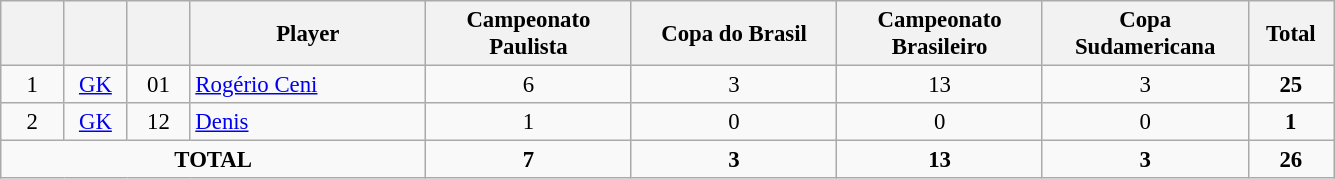<table class="wikitable" style="font-size: 95%; text-align: center;">
<tr>
<th width=35></th>
<th width=35></th>
<th width=35></th>
<th width=150>Player</th>
<th width=130>Campeonato Paulista</th>
<th width=130>Copa do Brasil</th>
<th width=130>Campeonato Brasileiro</th>
<th width=130>Copa Sudamericana</th>
<th width=50><strong>Total</strong></th>
</tr>
<tr>
<td>1</td>
<td><a href='#'>GK</a></td>
<td>01</td>
<td align=left> <a href='#'>Rogério Ceni</a></td>
<td>6</td>
<td>3</td>
<td>13</td>
<td>3</td>
<td><strong>25</strong></td>
</tr>
<tr>
<td>2</td>
<td><a href='#'>GK</a></td>
<td>12</td>
<td align=left> <a href='#'>Denis</a></td>
<td>1</td>
<td>0</td>
<td>0</td>
<td>0</td>
<td><strong>1</strong></td>
</tr>
<tr>
<td colspan=4><strong>TOTAL</strong></td>
<td><strong>7</strong></td>
<td><strong>3</strong></td>
<td><strong>13</strong></td>
<td><strong>3</strong></td>
<td><strong>26</strong></td>
</tr>
</table>
